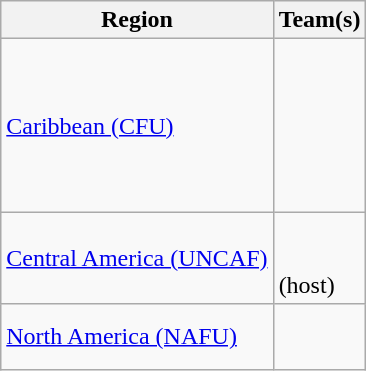<table class=wikitable>
<tr>
<th>Region</th>
<th>Team(s)</th>
</tr>
<tr>
<td><a href='#'>Caribbean (CFU)</a></td>
<td> <br><br><br> <br><br> <br> </td>
</tr>
<tr>
<td><a href='#'>Central America (UNCAF)</a></td>
<td><br> <br>  (host)</td>
</tr>
<tr>
<td><a href='#'>North America (NAFU)</a></td>
<td><br><br></td>
</tr>
</table>
